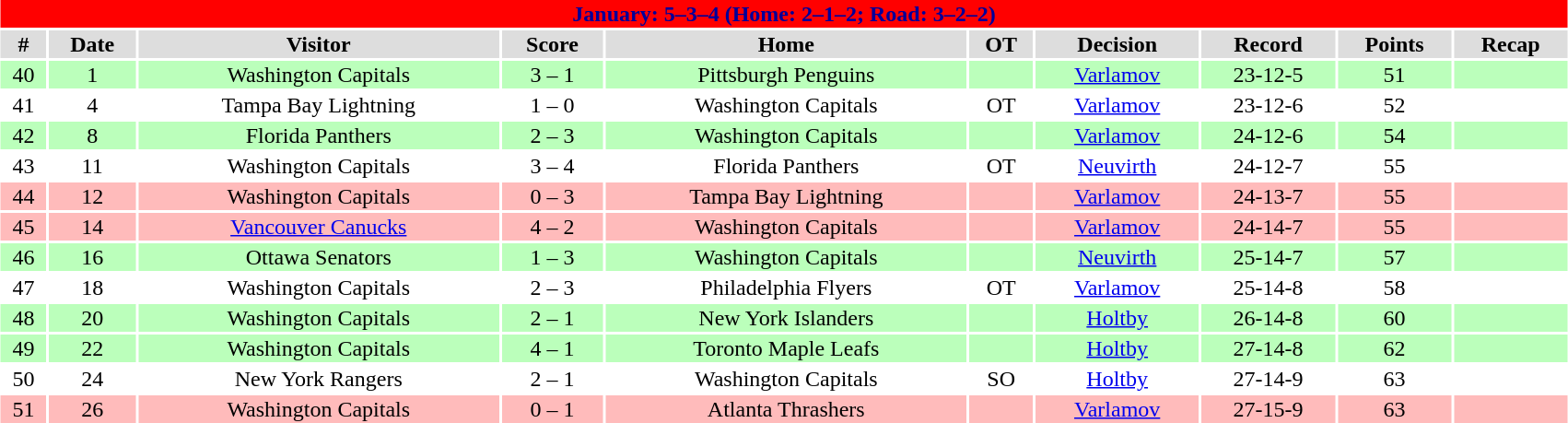<table class="toccolours collapsible collapsed" width=90% style="clear:both; margin:1.5em auto; text-align:center">
<tr>
<th colspan=11 style="background:#FF0000; color:#000099;">January: 5–3–4 (Home: 2–1–2; Road: 3–2–2)</th>
</tr>
<tr align="center" bgcolor="#dddddd">
<td><strong>#</strong></td>
<td><strong>Date</strong></td>
<td><strong>Visitor</strong></td>
<td><strong>Score</strong></td>
<td><strong>Home</strong></td>
<td><strong>OT</strong></td>
<td><strong>Decision</strong></td>
<td><strong>Record</strong></td>
<td><strong>Points</strong></td>
<td><strong>Recap</strong></td>
</tr>
<tr style="text-align:center; background:#bfb;">
<td>40</td>
<td>1</td>
<td>Washington Capitals</td>
<td>3 – 1</td>
<td>Pittsburgh Penguins</td>
<td></td>
<td><a href='#'>Varlamov</a></td>
<td>23-12-5</td>
<td>51</td>
<td></td>
</tr>
<tr style="text-align:center; background:">
<td>41</td>
<td>4</td>
<td>Tampa Bay Lightning</td>
<td>1 – 0</td>
<td>Washington Capitals</td>
<td>OT</td>
<td><a href='#'>Varlamov</a></td>
<td>23-12-6</td>
<td>52</td>
<td></td>
</tr>
<tr style="text-align:center; background:#bfb;">
<td>42</td>
<td>8</td>
<td>Florida Panthers</td>
<td>2 – 3</td>
<td>Washington Capitals</td>
<td></td>
<td><a href='#'>Varlamov</a></td>
<td>24-12-6</td>
<td>54</td>
<td></td>
</tr>
<tr style="text-align:center; background:">
<td>43</td>
<td>11</td>
<td>Washington Capitals</td>
<td>3 – 4</td>
<td>Florida Panthers</td>
<td>OT</td>
<td><a href='#'>Neuvirth</a></td>
<td>24-12-7</td>
<td>55</td>
<td></td>
</tr>
<tr style="text-align:center; background:#fbb;">
<td>44</td>
<td>12</td>
<td>Washington Capitals</td>
<td>0 – 3</td>
<td>Tampa Bay Lightning</td>
<td></td>
<td><a href='#'>Varlamov</a></td>
<td>24-13-7</td>
<td>55</td>
<td></td>
</tr>
<tr style="text-align:center; background:#fbb;">
<td>45</td>
<td>14</td>
<td><a href='#'>Vancouver Canucks</a></td>
<td>4 – 2</td>
<td>Washington Capitals</td>
<td></td>
<td><a href='#'>Varlamov</a></td>
<td>24-14-7</td>
<td>55</td>
<td></td>
</tr>
<tr style="text-align:center; background:#bfb;">
<td>46</td>
<td>16</td>
<td>Ottawa Senators</td>
<td>1 – 3</td>
<td>Washington Capitals</td>
<td></td>
<td><a href='#'>Neuvirth</a></td>
<td>25-14-7</td>
<td>57</td>
<td></td>
</tr>
<tr style="text-align:center; background:">
<td>47</td>
<td>18</td>
<td>Washington Capitals</td>
<td>2 – 3</td>
<td>Philadelphia Flyers</td>
<td>OT</td>
<td><a href='#'>Varlamov</a></td>
<td>25-14-8</td>
<td>58</td>
<td></td>
</tr>
<tr style="text-align:center; background:#bfb;">
<td>48</td>
<td>20</td>
<td>Washington Capitals</td>
<td>2 – 1</td>
<td>New York Islanders</td>
<td></td>
<td><a href='#'>Holtby</a></td>
<td>26-14-8</td>
<td>60</td>
<td></td>
</tr>
<tr style="text-align:center; background:#bfb;">
<td>49</td>
<td>22</td>
<td>Washington Capitals</td>
<td>4 – 1</td>
<td>Toronto Maple Leafs</td>
<td></td>
<td><a href='#'>Holtby</a></td>
<td>27-14-8</td>
<td>62</td>
<td></td>
</tr>
<tr style="text-align:center; background:">
<td>50</td>
<td>24</td>
<td>New York Rangers</td>
<td>2 – 1</td>
<td>Washington Capitals</td>
<td>SO</td>
<td><a href='#'>Holtby</a></td>
<td>27-14-9</td>
<td>63</td>
<td></td>
</tr>
<tr style="text-align:center; background:#fbb;">
<td>51</td>
<td>26</td>
<td>Washington Capitals</td>
<td>0 – 1</td>
<td>Atlanta Thrashers</td>
<td></td>
<td><a href='#'>Varlamov</a></td>
<td>27-15-9</td>
<td>63</td>
<td></td>
</tr>
</table>
